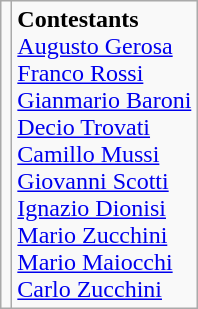<table class="wikitable" style="text-align:center">
<tr>
<td></td>
<td align=left><strong>Contestants</strong><br> <a href='#'>Augusto Gerosa</a> <br> <a href='#'>Franco Rossi</a> <br> <a href='#'>Gianmario Baroni</a> <br> <a href='#'>Decio Trovati</a> <br> <a href='#'>Camillo Mussi</a> <br> <a href='#'>Giovanni Scotti</a> <br> <a href='#'>Ignazio Dionisi</a> <br> <a href='#'>Mario Zucchini</a> <br> <a href='#'>Mario Maiocchi</a> <br> <a href='#'>Carlo Zucchini</a></td>
</tr>
</table>
